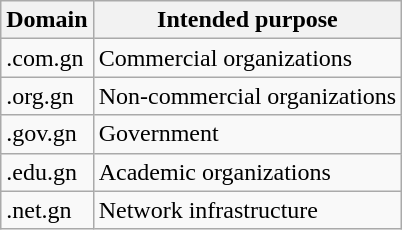<table class="wikitable">
<tr>
<th scope=col>Domain</th>
<th scope=col>Intended purpose</th>
</tr>
<tr>
<td>.com.gn</td>
<td>Commercial organizations</td>
</tr>
<tr>
<td>.org.gn</td>
<td>Non-commercial organizations</td>
</tr>
<tr>
<td>.gov.gn</td>
<td>Government</td>
</tr>
<tr>
<td>.edu.gn</td>
<td>Academic organizations</td>
</tr>
<tr>
<td>.net.gn</td>
<td>Network infrastructure</td>
</tr>
</table>
